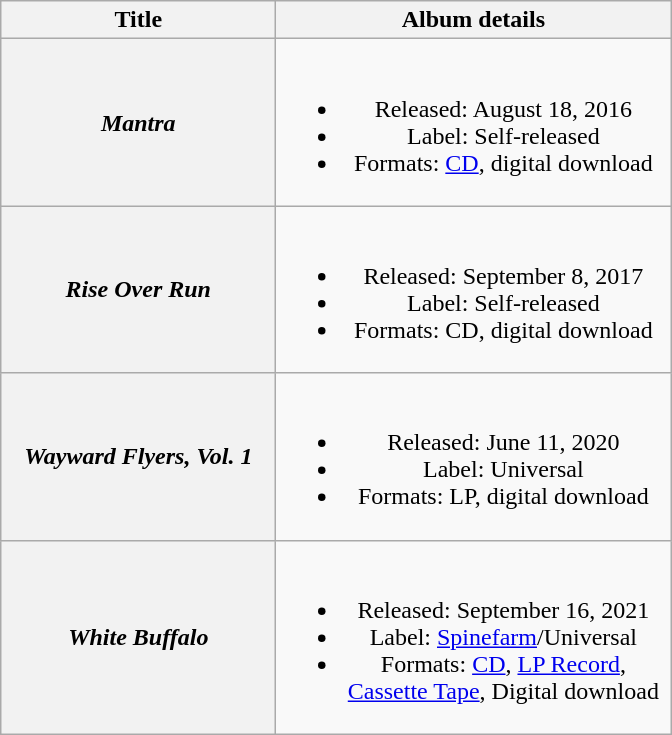<table class="wikitable plainrowheaders" style="text-align:center;">
<tr>
<th scope="col" style="width:11em;">Title</th>
<th scope="col" style="width:16em;">Album details</th>
</tr>
<tr>
<th scope="row"><em>Mantra</em></th>
<td><br><ul><li>Released: August 18, 2016</li><li>Label: Self-released</li><li>Formats: <a href='#'>CD</a>, digital download</li></ul></td>
</tr>
<tr>
<th scope="row"><em>Rise Over Run</em></th>
<td><br><ul><li>Released: September 8, 2017</li><li>Label: Self-released</li><li>Formats: CD, digital download</li></ul></td>
</tr>
<tr>
<th scope="row"><em>Wayward Flyers, Vol. 1</em></th>
<td><br><ul><li>Released: June 11, 2020</li><li>Label: Universal</li><li>Formats: LP, digital download</li></ul></td>
</tr>
<tr>
<th scope="row"><em>White Buffalo</em></th>
<td><br><ul><li>Released: September 16, 2021</li><li>Label: <a href='#'>Spinefarm</a>/Universal</li><li>Formats: <a href='#'>CD</a>, <a href='#'>LP Record</a>, <a href='#'>Cassette Tape</a>, Digital download</li></ul></td>
</tr>
</table>
